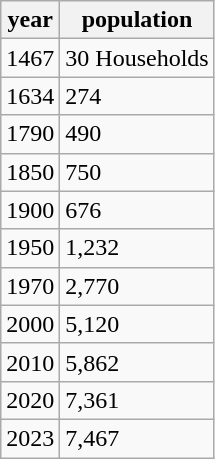<table class="wikitable">
<tr>
<th>year</th>
<th>population</th>
</tr>
<tr>
<td>1467</td>
<td>30 Households</td>
</tr>
<tr>
<td>1634</td>
<td>274</td>
</tr>
<tr>
<td>1790</td>
<td>490</td>
</tr>
<tr>
<td>1850</td>
<td>750</td>
</tr>
<tr>
<td>1900</td>
<td>676</td>
</tr>
<tr>
<td>1950</td>
<td>1,232</td>
</tr>
<tr>
<td>1970</td>
<td>2,770</td>
</tr>
<tr>
<td>2000</td>
<td>5,120</td>
</tr>
<tr>
<td>2010</td>
<td>5,862</td>
</tr>
<tr>
<td>2020</td>
<td>7,361</td>
</tr>
<tr>
<td>2023</td>
<td>7,467</td>
</tr>
</table>
